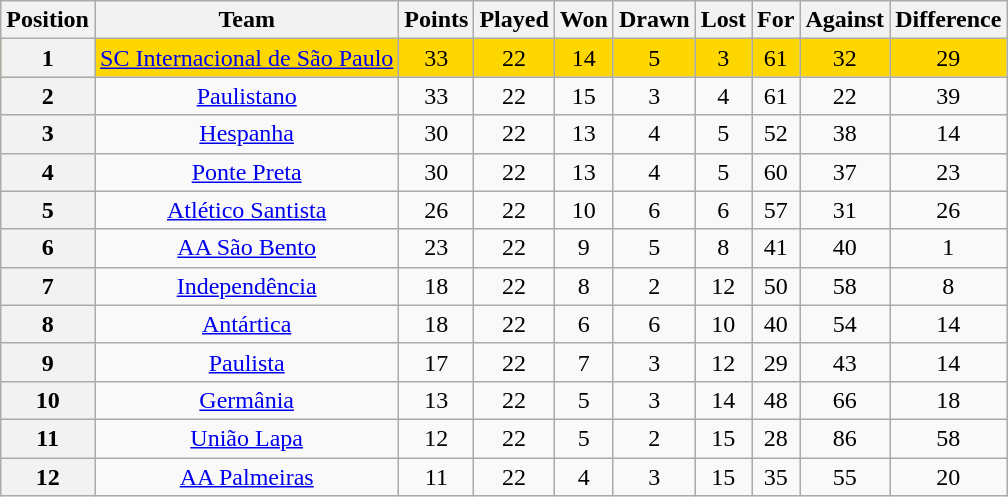<table class="wikitable" style="text-align:center">
<tr>
<th>Position</th>
<th>Team</th>
<th>Points</th>
<th>Played</th>
<th>Won</th>
<th>Drawn</th>
<th>Lost</th>
<th>For</th>
<th>Against</th>
<th>Difference</th>
</tr>
<tr style="background: gold;">
<th>1</th>
<td><a href='#'>SC Internacional de São Paulo</a></td>
<td>33</td>
<td>22</td>
<td>14</td>
<td>5</td>
<td>3</td>
<td>61</td>
<td>32</td>
<td>29</td>
</tr>
<tr>
<th>2</th>
<td><a href='#'>Paulistano</a></td>
<td>33</td>
<td>22</td>
<td>15</td>
<td>3</td>
<td>4</td>
<td>61</td>
<td>22</td>
<td>39</td>
</tr>
<tr>
<th>3</th>
<td><a href='#'>Hespanha</a></td>
<td>30</td>
<td>22</td>
<td>13</td>
<td>4</td>
<td>5</td>
<td>52</td>
<td>38</td>
<td>14</td>
</tr>
<tr>
<th>4</th>
<td><a href='#'>Ponte Preta</a></td>
<td>30</td>
<td>22</td>
<td>13</td>
<td>4</td>
<td>5</td>
<td>60</td>
<td>37</td>
<td>23</td>
</tr>
<tr>
<th>5</th>
<td><a href='#'>Atlético Santista</a></td>
<td>26</td>
<td>22</td>
<td>10</td>
<td>6</td>
<td>6</td>
<td>57</td>
<td>31</td>
<td>26</td>
</tr>
<tr>
<th>6</th>
<td><a href='#'>AA São Bento</a></td>
<td>23</td>
<td>22</td>
<td>9</td>
<td>5</td>
<td>8</td>
<td>41</td>
<td>40</td>
<td>1</td>
</tr>
<tr>
<th>7</th>
<td><a href='#'>Independência</a></td>
<td>18</td>
<td>22</td>
<td>8</td>
<td>2</td>
<td>12</td>
<td>50</td>
<td>58</td>
<td>8</td>
</tr>
<tr>
<th>8</th>
<td><a href='#'>Antártica</a></td>
<td>18</td>
<td>22</td>
<td>6</td>
<td>6</td>
<td>10</td>
<td>40</td>
<td>54</td>
<td>14</td>
</tr>
<tr>
<th>9</th>
<td><a href='#'>Paulista</a></td>
<td>17</td>
<td>22</td>
<td>7</td>
<td>3</td>
<td>12</td>
<td>29</td>
<td>43</td>
<td>14</td>
</tr>
<tr>
<th>10</th>
<td><a href='#'>Germânia</a></td>
<td>13</td>
<td>22</td>
<td>5</td>
<td>3</td>
<td>14</td>
<td>48</td>
<td>66</td>
<td>18</td>
</tr>
<tr>
<th>11</th>
<td><a href='#'>União Lapa</a></td>
<td>12</td>
<td>22</td>
<td>5</td>
<td>2</td>
<td>15</td>
<td>28</td>
<td>86</td>
<td>58</td>
</tr>
<tr>
<th>12</th>
<td><a href='#'>AA Palmeiras</a></td>
<td>11</td>
<td>22</td>
<td>4</td>
<td>3</td>
<td>15</td>
<td>35</td>
<td>55</td>
<td>20</td>
</tr>
</table>
